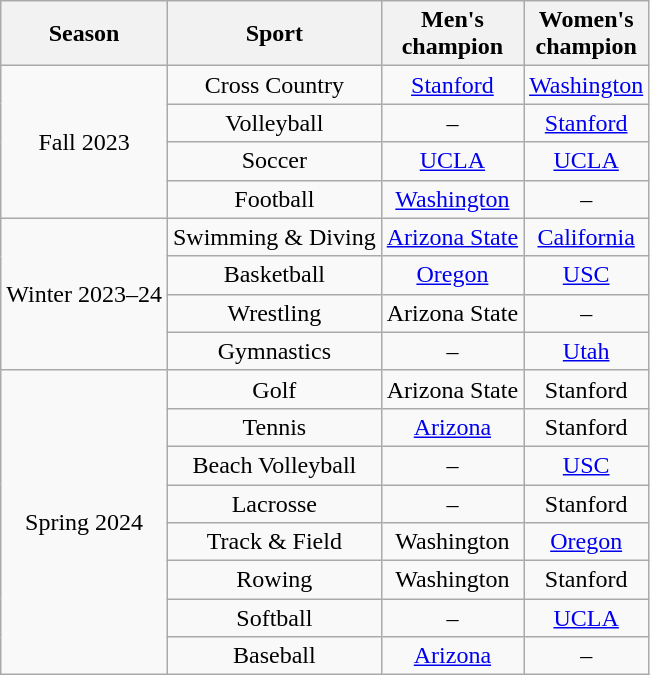<table class="wikitable" style = "text-align: center">
<tr>
<th>Season</th>
<th>Sport</th>
<th>Men's<br>champion</th>
<th>Women's<br>champion</th>
</tr>
<tr>
<td rowspan="4">Fall 2023</td>
<td>Cross Country</td>
<td><a href='#'>Stanford</a></td>
<td><a href='#'>Washington</a></td>
</tr>
<tr>
<td>Volleyball</td>
<td>–</td>
<td><a href='#'>Stanford</a></td>
</tr>
<tr>
<td>Soccer</td>
<td><a href='#'>UCLA</a></td>
<td><a href='#'>UCLA</a></td>
</tr>
<tr>
<td>Football</td>
<td><a href='#'>Washington</a></td>
<td>–</td>
</tr>
<tr>
<td rowspan="4">Winter 2023–24</td>
<td>Swimming & Diving</td>
<td><a href='#'>Arizona State</a></td>
<td><a href='#'>California</a></td>
</tr>
<tr>
<td>Basketball</td>
<td><a href='#'>Oregon</a></td>
<td><a href='#'>USC</a></td>
</tr>
<tr>
<td>Wrestling</td>
<td>Arizona State</td>
<td>–</td>
</tr>
<tr>
<td>Gymnastics</td>
<td>–</td>
<td><a href='#'>Utah</a></td>
</tr>
<tr>
<td rowspan="8">Spring 2024</td>
<td>Golf</td>
<td>Arizona State</td>
<td>Stanford</td>
</tr>
<tr>
<td>Tennis</td>
<td><a href='#'>Arizona</a></td>
<td>Stanford</td>
</tr>
<tr>
<td>Beach Volleyball</td>
<td>–</td>
<td><a href='#'>USC</a></td>
</tr>
<tr>
<td>Lacrosse</td>
<td>–</td>
<td>Stanford</td>
</tr>
<tr>
<td>Track & Field</td>
<td>Washington</td>
<td><a href='#'>Oregon</a></td>
</tr>
<tr>
<td>Rowing</td>
<td>Washington</td>
<td>Stanford</td>
</tr>
<tr>
<td>Softball</td>
<td>–</td>
<td><a href='#'>UCLA</a></td>
</tr>
<tr>
<td>Baseball</td>
<td><a href='#'>Arizona</a></td>
<td>–</td>
</tr>
</table>
